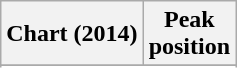<table class="wikitable">
<tr>
<th>Chart (2014)</th>
<th>Peak<br>position</th>
</tr>
<tr>
</tr>
<tr>
</tr>
<tr>
</tr>
</table>
